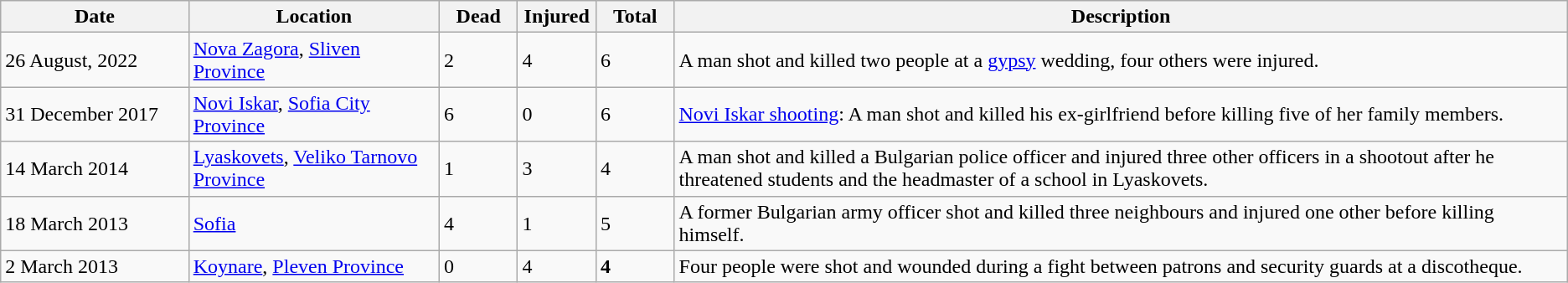<table class="wikitable sortable mw-datatable">
<tr>
<th width=12%>Date</th>
<th width=16%>Location</th>
<th width=5%>Dead</th>
<th width=5%>Injured</th>
<th width=5%>Total</th>
<th width=60%>Description</th>
</tr>
<tr>
<td>26 August, 2022</td>
<td><a href='#'>Nova Zagora</a>, <a href='#'>Sliven Province</a></td>
<td>2</td>
<td>4</td>
<td>6</td>
<td>A man shot and killed two people at a <a href='#'>gypsy</a> wedding, four others were injured.</td>
</tr>
<tr>
<td>31 December 2017</td>
<td><a href='#'>Novi Iskar</a>, <a href='#'>Sofia City Province</a></td>
<td>6</td>
<td>0</td>
<td>6</td>
<td><a href='#'>Novi Iskar shooting</a>: A man shot and killed his ex-girlfriend before killing five of her family members.</td>
</tr>
<tr>
<td>14 March 2014</td>
<td><a href='#'>Lyaskovets</a>, <a href='#'>Veliko Tarnovo Province</a></td>
<td>1</td>
<td>3</td>
<td>4</td>
<td>A man shot and killed a Bulgarian police officer and injured three other officers in a shootout after he threatened students and the headmaster of a school in Lyaskovets.</td>
</tr>
<tr>
<td>18 March 2013</td>
<td><a href='#'>Sofia</a></td>
<td>4</td>
<td>1</td>
<td>5</td>
<td>A former Bulgarian army officer shot and killed three neighbours and injured one other before killing himself.</td>
</tr>
<tr>
<td>2 March 2013</td>
<td><a href='#'>Koynare</a>, <a href='#'>Pleven Province</a></td>
<td>0</td>
<td>4</td>
<td><strong>4</strong></td>
<td>Four people were shot and wounded during a fight between patrons and security guards at a discotheque.</td>
</tr>
</table>
